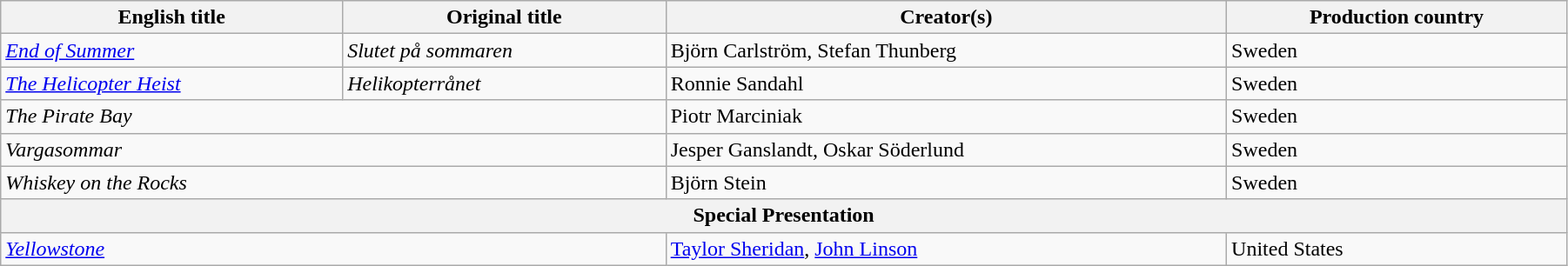<table class="wikitable" style="width:95%; margin-bottom:2px">
<tr>
<th>English title</th>
<th>Original title</th>
<th>Creator(s)</th>
<th>Production country</th>
</tr>
<tr>
<td><em><a href='#'>End of Summer</a></em> </td>
<td><em>Slutet på sommaren</em></td>
<td>Björn Carlström, Stefan Thunberg</td>
<td>Sweden</td>
</tr>
<tr>
<td><em><a href='#'>The Helicopter Heist</a></em> </td>
<td><em>Helikopterrånet</em></td>
<td>Ronnie Sandahl</td>
<td>Sweden</td>
</tr>
<tr>
<td colspan="2"><em>The Pirate Bay</em></td>
<td>Piotr Marciniak</td>
<td>Sweden</td>
</tr>
<tr>
<td colspan="2"><em>Vargasommar</em></td>
<td>Jesper Ganslandt, Oskar Söderlund</td>
<td>Sweden</td>
</tr>
<tr>
<td colspan="2"><em>Whiskey on the Rocks</em> </td>
<td>Björn Stein</td>
<td>Sweden</td>
</tr>
<tr>
<th colspan="4">Special Presentation</th>
</tr>
<tr>
<td colspan="2"><em><a href='#'>Yellowstone</a></em> </td>
<td><a href='#'>Taylor Sheridan</a>, <a href='#'>John Linson</a></td>
<td>United States</td>
</tr>
</table>
